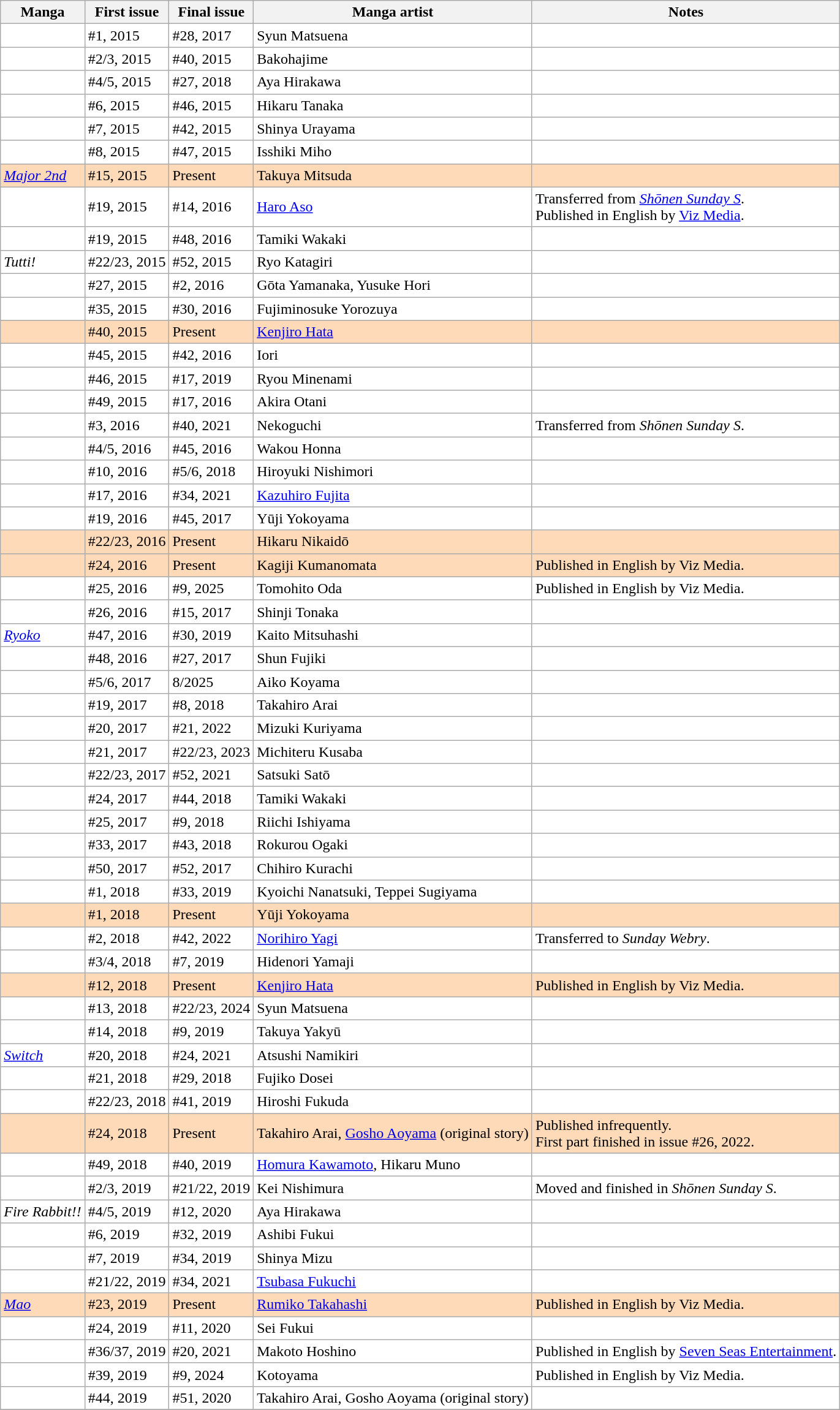<table class="wikitable sortable" style="background: #FFF;">
<tr>
<th>Manga</th>
<th>First issue</th>
<th>Final issue</th>
<th>Manga artist</th>
<th>Notes</th>
</tr>
<tr>
<td></td>
<td>#1, 2015</td>
<td>#28, 2017</td>
<td>Syun Matsuena</td>
<td></td>
</tr>
<tr>
<td></td>
<td>#2/3, 2015</td>
<td>#40, 2015</td>
<td>Bakohajime</td>
<td></td>
</tr>
<tr>
<td></td>
<td>#4/5, 2015</td>
<td>#27, 2018</td>
<td>Aya Hirakawa</td>
<td></td>
</tr>
<tr>
<td></td>
<td>#6, 2015</td>
<td>#46, 2015</td>
<td>Hikaru Tanaka</td>
<td></td>
</tr>
<tr>
<td></td>
<td>#7, 2015</td>
<td>#42, 2015</td>
<td>Shinya Urayama</td>
<td></td>
</tr>
<tr>
<td></td>
<td>#8, 2015</td>
<td>#47, 2015</td>
<td>Isshiki Miho</td>
<td></td>
</tr>
<tr style="background-color:#FFDAB9;">
<td><em><a href='#'>Major 2nd</a></em></td>
<td>#15, 2015</td>
<td>Present</td>
<td>Takuya Mitsuda</td>
<td></td>
</tr>
<tr>
<td></td>
<td>#19, 2015</td>
<td>#14, 2016</td>
<td><a href='#'>Haro Aso</a></td>
<td>Transferred from <em><a href='#'>Shōnen Sunday S</a></em>.<br>Published in English by <a href='#'>Viz Media</a>.</td>
</tr>
<tr>
<td></td>
<td>#19, 2015</td>
<td>#48, 2016</td>
<td>Tamiki Wakaki</td>
<td></td>
</tr>
<tr>
<td><em>Tutti!</em></td>
<td>#22/23, 2015</td>
<td>#52, 2015</td>
<td>Ryo Katagiri</td>
<td></td>
</tr>
<tr>
<td></td>
<td>#27, 2015</td>
<td>#2, 2016</td>
<td>Gōta Yamanaka, Yusuke Hori</td>
<td></td>
</tr>
<tr>
<td></td>
<td>#35, 2015</td>
<td>#30, 2016</td>
<td>Fujiminosuke Yorozuya</td>
<td></td>
</tr>
<tr style="background-color:#FFDAB9;">
<td></td>
<td>#40, 2015</td>
<td>Present<br></td>
<td><a href='#'>Kenjiro Hata</a></td>
<td></td>
</tr>
<tr>
<td></td>
<td>#45, 2015</td>
<td>#42, 2016</td>
<td>Iori</td>
<td></td>
</tr>
<tr>
<td></td>
<td>#46, 2015</td>
<td>#17, 2019</td>
<td>Ryou Minenami</td>
<td></td>
</tr>
<tr>
<td></td>
<td>#49, 2015</td>
<td>#17, 2016</td>
<td>Akira Otani</td>
<td></td>
</tr>
<tr>
<td></td>
<td>#3, 2016</td>
<td>#40, 2021</td>
<td>Nekoguchi</td>
<td>Transferred from <em>Shōnen Sunday S</em>.</td>
</tr>
<tr>
<td></td>
<td>#4/5, 2016</td>
<td>#45, 2016</td>
<td>Wakou Honna</td>
<td></td>
</tr>
<tr>
<td></td>
<td>#10, 2016</td>
<td>#5/6, 2018</td>
<td>Hiroyuki Nishimori</td>
<td></td>
</tr>
<tr>
<td></td>
<td>#17, 2016</td>
<td>#34, 2021</td>
<td><a href='#'>Kazuhiro Fujita</a></td>
<td></td>
</tr>
<tr>
<td></td>
<td>#19, 2016</td>
<td>#45, 2017</td>
<td>Yūji Yokoyama</td>
<td></td>
</tr>
<tr style="background-color:#FFDAB9;">
<td></td>
<td>#22/23, 2016</td>
<td>Present</td>
<td>Hikaru Nikaidō</td>
<td></td>
</tr>
<tr style="background-color:#FFDAB9;">
<td></td>
<td>#24, 2016</td>
<td>Present</td>
<td>Kagiji Kumanomata</td>
<td>Published in English by Viz Media.</td>
</tr>
<tr>
<td></td>
<td>#25, 2016</td>
<td>#9, 2025</td>
<td>Tomohito Oda</td>
<td>Published in English by Viz Media.</td>
</tr>
<tr>
<td></td>
<td>#26, 2016</td>
<td>#15, 2017</td>
<td>Shinji Tonaka</td>
<td></td>
</tr>
<tr>
<td><em><a href='#'>Ryoko</a></em></td>
<td>#47, 2016</td>
<td>#30, 2019</td>
<td>Kaito Mitsuhashi</td>
<td></td>
</tr>
<tr>
<td></td>
<td>#48, 2016</td>
<td>#27, 2017</td>
<td>Shun Fujiki</td>
<td></td>
</tr>
<tr>
<td></td>
<td>#5/6, 2017</td>
<td>8/2025</td>
<td>Aiko Koyama</td>
<td></td>
</tr>
<tr>
<td></td>
<td>#19, 2017</td>
<td>#8, 2018</td>
<td>Takahiro Arai</td>
<td></td>
</tr>
<tr>
<td></td>
<td>#20, 2017</td>
<td>#21, 2022</td>
<td>Mizuki Kuriyama</td>
<td></td>
</tr>
<tr>
<td></td>
<td>#21, 2017</td>
<td>#22/23, 2023</td>
<td>Michiteru Kusaba</td>
<td></td>
</tr>
<tr>
<td></td>
<td>#22/23, 2017</td>
<td>#52, 2021</td>
<td>Satsuki Satō</td>
<td></td>
</tr>
<tr>
<td></td>
<td>#24, 2017</td>
<td>#44, 2018</td>
<td>Tamiki Wakaki</td>
<td></td>
</tr>
<tr>
<td></td>
<td>#25, 2017</td>
<td>#9, 2018</td>
<td>Riichi Ishiyama</td>
<td></td>
</tr>
<tr>
<td></td>
<td>#33, 2017</td>
<td>#43, 2018</td>
<td>Rokurou Ogaki</td>
<td></td>
</tr>
<tr>
<td></td>
<td>#50, 2017</td>
<td>#52, 2017</td>
<td>Chihiro Kurachi</td>
<td></td>
</tr>
<tr>
<td></td>
<td>#1, 2018</td>
<td>#33, 2019</td>
<td>Kyoichi Nanatsuki, Teppei Sugiyama</td>
<td></td>
</tr>
<tr style="background-color:#FFDAB9;">
<td></td>
<td>#1, 2018</td>
<td>Present</td>
<td>Yūji Yokoyama</td>
<td></td>
</tr>
<tr>
<td></td>
<td>#2, 2018</td>
<td>#42, 2022</td>
<td><a href='#'>Norihiro Yagi</a></td>
<td>Transferred to <em>Sunday Webry</em>.</td>
</tr>
<tr>
<td></td>
<td>#3/4, 2018</td>
<td>#7, 2019</td>
<td>Hidenori Yamaji</td>
<td></td>
</tr>
<tr style="background-color:#FFDAB9;">
<td></td>
<td>#12, 2018</td>
<td>Present</td>
<td><a href='#'>Kenjiro Hata</a></td>
<td>Published in English by Viz Media.</td>
</tr>
<tr>
<td></td>
<td>#13, 2018</td>
<td>#22/23, 2024</td>
<td>Syun Matsuena</td>
<td></td>
</tr>
<tr>
<td></td>
<td>#14, 2018</td>
<td>#9, 2019</td>
<td>Takuya Yakyū</td>
<td></td>
</tr>
<tr>
<td><em><a href='#'>Switch</a></em></td>
<td>#20, 2018</td>
<td>#24, 2021</td>
<td>Atsushi Namikiri</td>
<td></td>
</tr>
<tr>
<td></td>
<td>#21, 2018</td>
<td>#29, 2018</td>
<td>Fujiko Dosei</td>
<td></td>
</tr>
<tr>
<td></td>
<td>#22/23, 2018</td>
<td>#41, 2019</td>
<td>Hiroshi Fukuda</td>
<td></td>
</tr>
<tr style="background-color:#FFDAB9;">
<td></td>
<td>#24, 2018</td>
<td>Present</td>
<td>Takahiro Arai, <a href='#'>Gosho Aoyama</a> (original story)</td>
<td>Published infrequently.<br>First part finished in issue #26, 2022.</td>
</tr>
<tr>
<td></td>
<td>#49, 2018</td>
<td>#40, 2019</td>
<td><a href='#'>Homura Kawamoto</a>, Hikaru Muno</td>
<td></td>
</tr>
<tr>
<td></td>
<td>#2/3, 2019</td>
<td>#21/22, 2019</td>
<td>Kei Nishimura</td>
<td>Moved and finished in <em>Shōnen Sunday S</em>.</td>
</tr>
<tr>
<td><em>Fire Rabbit!!</em></td>
<td>#4/5, 2019</td>
<td>#12, 2020</td>
<td>Aya Hirakawa</td>
<td></td>
</tr>
<tr>
<td></td>
<td>#6, 2019</td>
<td>#32, 2019</td>
<td>Ashibi Fukui</td>
<td></td>
</tr>
<tr>
<td></td>
<td>#7, 2019</td>
<td>#34, 2019</td>
<td>Shinya Mizu</td>
<td></td>
</tr>
<tr>
<td></td>
<td>#21/22, 2019</td>
<td>#34, 2021</td>
<td><a href='#'>Tsubasa Fukuchi</a></td>
<td></td>
</tr>
<tr style="background-color:#FFDAB9;">
<td><em><a href='#'>Mao</a></em></td>
<td>#23, 2019</td>
<td>Present</td>
<td><a href='#'>Rumiko Takahashi</a></td>
<td>Published in English by Viz Media.</td>
</tr>
<tr>
<td></td>
<td>#24, 2019</td>
<td>#11, 2020</td>
<td>Sei Fukui</td>
<td></td>
</tr>
<tr>
<td></td>
<td>#36/37, 2019</td>
<td>#20, 2021</td>
<td>Makoto Hoshino</td>
<td>Published in English by <a href='#'>Seven Seas Entertainment</a>.</td>
</tr>
<tr>
<td></td>
<td>#39, 2019</td>
<td>#9, 2024</td>
<td>Kotoyama</td>
<td>Published in English by Viz Media.</td>
</tr>
<tr>
<td></td>
<td>#44, 2019</td>
<td>#51, 2020</td>
<td>Takahiro Arai, Gosho Aoyama (original story)</td>
<td></td>
</tr>
<tr>
</tr>
</table>
